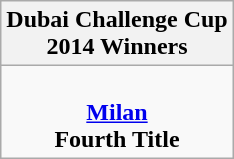<table class="wikitable" style="text-align: center; margin: 0 auto;">
<tr>
<th>Dubai Challenge Cup<br>2014 Winners</th>
</tr>
<tr>
<td><br><strong><a href='#'>Milan</a></strong><br><strong>Fourth Title</strong></td>
</tr>
</table>
